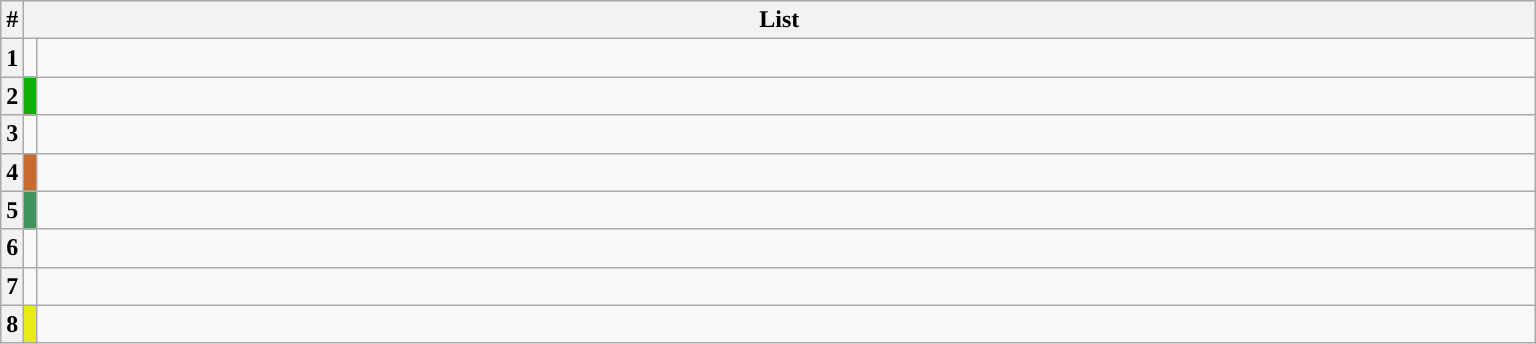<table class=wikitable>
<tr>
<th>#</th>
<th colspan=2 width=1000>List</th>
</tr>
<tr>
<th>1</th>
<td width="1" style="color:inherit;background:"></td>
<td><br>



</td>
</tr>
<tr>
<th>2</th>
<td width="1" style="color:inherit;background:#0FAF05"></td>
<td><br>



</td>
</tr>
<tr>
<th>3</th>
<td width="1" style="color:inherit;background:"></td>
<td><br>



</td>
</tr>
<tr>
<th>4</th>
<td width="1" style="color:inherit;background:#C96A2F"></td>
<td><br>



</td>
</tr>
<tr>
<th>5</th>
<td width="1" style="color:inherit;background:#3F945D"></td>
<td><br>



</td>
</tr>
<tr>
<th>6</th>
<td width="1" style="color:inherit;background:"></td>
<td><br>



</td>
</tr>
<tr>
<th>7</th>
<td width="1" style="color:inherit;background:"></td>
<td><br>



</td>
</tr>
<tr>
<th>8</th>
<td width="1" style="color:inherit;background:#E7EB16"></td>
<td><br>



</td>
</tr>
</table>
